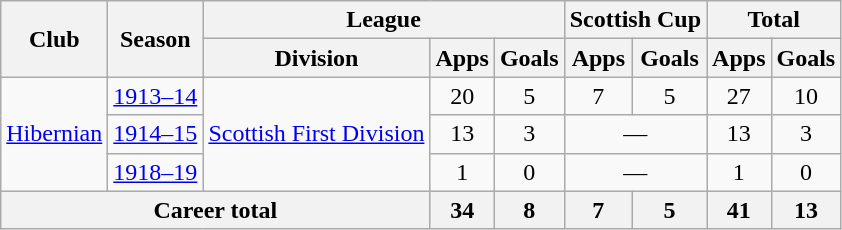<table class="wikitable" style="text-align: center;">
<tr>
<th rowspan="2">Club</th>
<th rowspan="2">Season</th>
<th colspan="3">League</th>
<th colspan="2">Scottish Cup</th>
<th colspan="2">Total</th>
</tr>
<tr>
<th>Division</th>
<th>Apps</th>
<th>Goals</th>
<th>Apps</th>
<th>Goals</th>
<th>Apps</th>
<th>Goals</th>
</tr>
<tr>
<td rowspan="3"><a href='#'>Hibernian</a></td>
<td><a href='#'>1913–14</a></td>
<td rowspan="3"><a href='#'>Scottish First Division</a></td>
<td>20</td>
<td>5</td>
<td>7</td>
<td>5</td>
<td>27</td>
<td>10</td>
</tr>
<tr>
<td><a href='#'>1914–15</a></td>
<td>13</td>
<td>3</td>
<td colspan="2">—</td>
<td>13</td>
<td>3</td>
</tr>
<tr>
<td><a href='#'>1918–19</a></td>
<td>1</td>
<td>0</td>
<td colspan="2">—</td>
<td>1</td>
<td>0</td>
</tr>
<tr>
<th colspan="3">Career total</th>
<th>34</th>
<th>8</th>
<th>7</th>
<th>5</th>
<th>41</th>
<th>13</th>
</tr>
</table>
